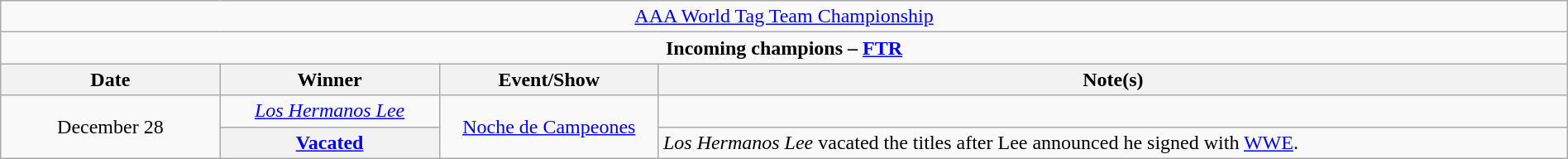<table class="wikitable" style="text-align:center; width:100%;">
<tr>
<td colspan="4" style="text-align: center;"><a href='#'>AAA World Tag Team Championship</a></td>
</tr>
<tr>
<td colspan="4" style="text-align: center;"><strong>Incoming champions – <a href='#'>FTR</a> </strong></td>
</tr>
<tr>
<th width=14%>Date</th>
<th width=14%>Winner</th>
<th width=14%>Event/Show</th>
<th width=58%>Note(s)</th>
</tr>
<tr>
<td rowspan=2>December 28</td>
<td><a href='#'><em>Los Hermanos Lee</em></a><br></td>
<td rowspan=2><a href='#'>Noche de Campeones</a></td>
<td></td>
</tr>
<tr>
<th><a href='#'>Vacated</a></th>
<td align=left><em>Los Hermanos Lee</em> vacated the titles after Lee announced he signed with <a href='#'>WWE</a>.</td>
</tr>
</table>
